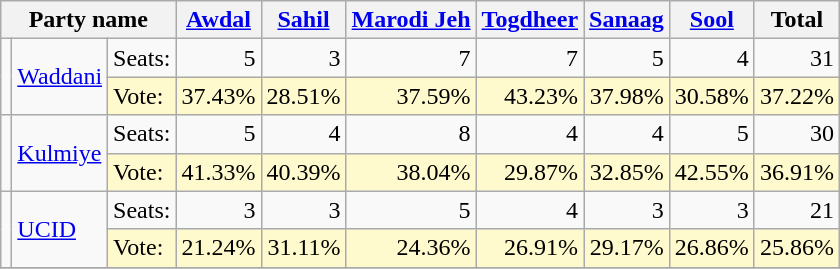<table class="wikitable" style="text-align:right;">
<tr>
<th colspan="3">Party name</th>
<th><a href='#'>Awdal</a></th>
<th><a href='#'>Sahil</a></th>
<th><a href='#'>Marodi Jeh</a></th>
<th><a href='#'>Togdheer</a></th>
<th><a href='#'>Sanaag</a></th>
<th><a href='#'>Sool</a></th>
<th>Total</th>
</tr>
<tr>
<td DC6015 rowspan="2"></td>
<td rowspan="2" style="text-align:left;"><a href='#'>Waddani</a></td>
<td style="text-align:left;">Seats:</td>
<td>5</td>
<td>3</td>
<td>7</td>
<td>7</td>
<td>5</td>
<td>4</td>
<td>31</td>
</tr>
<tr style="background-color:#fffacd">
<td style="text-align:left;">Vote:</td>
<td>37.43%</td>
<td>28.51%</td>
<td>37.59%</td>
<td>43.23%</td>
<td>37.98%</td>
<td>30.58%</td>
<td>37.22%</td>
</tr>
<tr>
<td FFF500 rowspan="2"></td>
<td rowspan="2" style="text-align:left;"><a href='#'>Kulmiye</a></td>
<td style="text-align:left;">Seats:</td>
<td>5</td>
<td>4</td>
<td>8</td>
<td>4</td>
<td>4</td>
<td>5</td>
<td>30</td>
</tr>
<tr style="background-color:#fffacd">
<td style="text-align:left;">Vote:</td>
<td>41.33%</td>
<td>40.39%</td>
<td>38.04%</td>
<td>29.87%</td>
<td>32.85%</td>
<td>42.55%</td>
<td>36.91%</td>
</tr>
<tr>
<td 355E3B rowspan="2"></td>
<td rowspan="2" style="text-align:left;"><a href='#'>UCID</a></td>
<td style="text-align:left;">Seats:</td>
<td>3</td>
<td>3</td>
<td>5</td>
<td>4</td>
<td>3</td>
<td>3</td>
<td>21</td>
</tr>
<tr style="background-color:#fffacd">
<td style="text-align:left;">Vote:</td>
<td>21.24%</td>
<td>31.11%</td>
<td>24.36%</td>
<td>26.91%</td>
<td>29.17%</td>
<td>26.86%</td>
<td>25.86%</td>
</tr>
<tr>
</tr>
</table>
